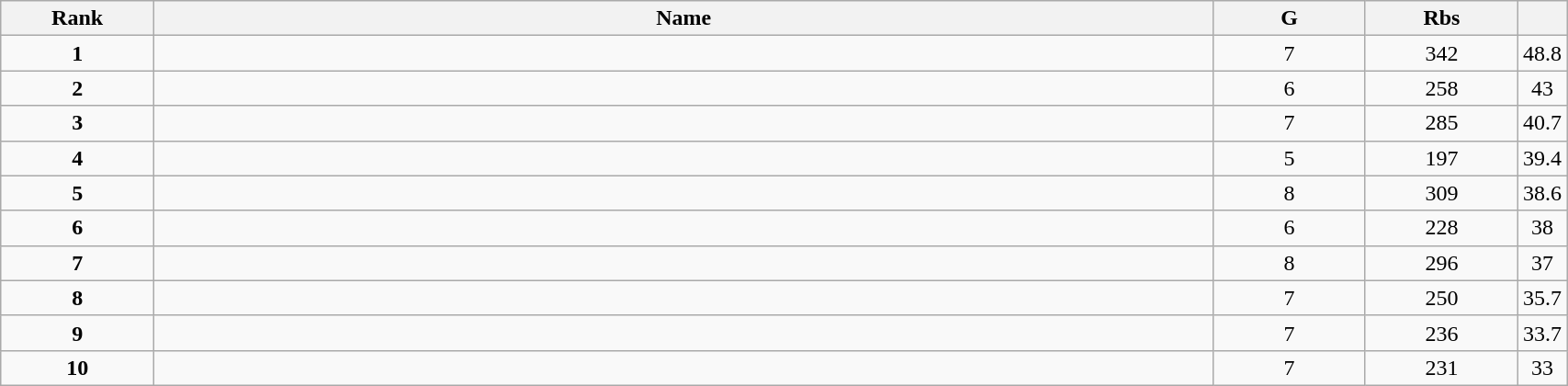<table class="wikitable" style="width:90%;">
<tr>
<th style="width:10%;">Rank</th>
<th style="width:70%;">Name</th>
<th style="width:10%;">G</th>
<th style="width:10%;">Rbs</th>
<th style="width:10%;"></th>
</tr>
<tr align=center>
<td><strong>1</strong></td>
<td align=left><strong></strong></td>
<td>7</td>
<td>342</td>
<td>48.8</td>
</tr>
<tr align=center>
<td><strong>2</strong></td>
<td align=left></td>
<td>6</td>
<td>258</td>
<td>43</td>
</tr>
<tr align=center>
<td><strong>3</strong></td>
<td align=left></td>
<td>7</td>
<td>285</td>
<td>40.7</td>
</tr>
<tr align=center>
<td><strong>4</strong></td>
<td align=left></td>
<td>5</td>
<td>197</td>
<td>39.4</td>
</tr>
<tr align=center>
<td><strong>5</strong></td>
<td align=left></td>
<td>8</td>
<td>309</td>
<td>38.6</td>
</tr>
<tr align=center>
<td><strong>6</strong></td>
<td align=left></td>
<td>6</td>
<td>228</td>
<td>38</td>
</tr>
<tr align=center>
<td><strong>7</strong></td>
<td align=left></td>
<td>8</td>
<td>296</td>
<td>37</td>
</tr>
<tr align=center>
<td><strong>8</strong></td>
<td align=left></td>
<td>7</td>
<td>250</td>
<td>35.7</td>
</tr>
<tr align=center>
<td><strong>9</strong></td>
<td align=left></td>
<td>7</td>
<td>236</td>
<td>33.7</td>
</tr>
<tr align=center>
<td><strong>10</strong></td>
<td align=left></td>
<td>7</td>
<td>231</td>
<td>33</td>
</tr>
</table>
